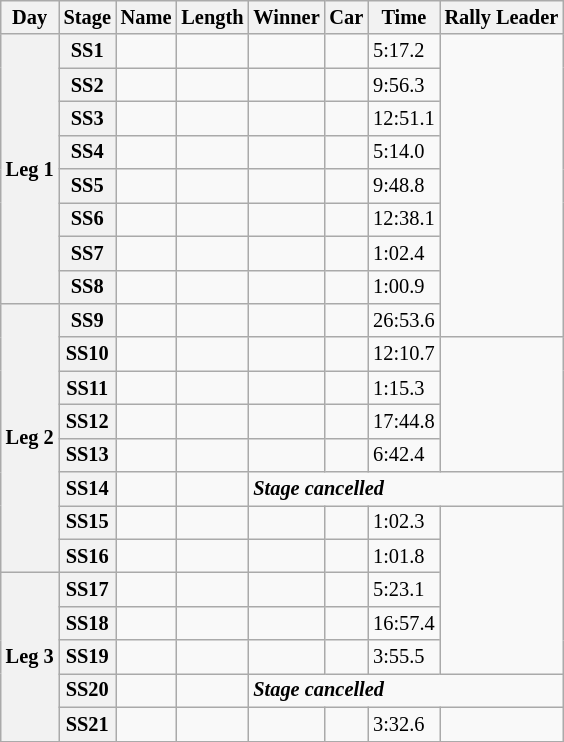<table class="wikitable plainrowheaders sortable" style="font-size: 85%">
<tr>
<th>Day</th>
<th>Stage</th>
<th>Name</th>
<th>Length</th>
<th>Winner</th>
<th>Car</th>
<th>Time</th>
<th>Rally Leader</th>
</tr>
<tr>
<th rowspan="8">Leg 1</th>
<th>SS1</th>
<td></td>
<td></td>
<td></td>
<td></td>
<td>5:17.2</td>
<td rowspan="9"></td>
</tr>
<tr>
<th>SS2</th>
<td></td>
<td></td>
<td></td>
<td></td>
<td>9:56.3</td>
</tr>
<tr>
<th>SS3</th>
<td></td>
<td></td>
<td></td>
<td></td>
<td>12:51.1</td>
</tr>
<tr>
<th>SS4</th>
<td></td>
<td></td>
<td></td>
<td></td>
<td>5:14.0</td>
</tr>
<tr>
<th>SS5</th>
<td></td>
<td></td>
<td></td>
<td></td>
<td>9:48.8</td>
</tr>
<tr>
<th>SS6</th>
<td></td>
<td></td>
<td></td>
<td></td>
<td>12:38.1</td>
</tr>
<tr>
<th>SS7</th>
<td></td>
<td></td>
<td><br></td>
<td><br></td>
<td>1:02.4</td>
</tr>
<tr>
<th>SS8</th>
<td></td>
<td></td>
<td></td>
<td></td>
<td>1:00.9</td>
</tr>
<tr>
<th rowspan="8">Leg 2</th>
<th>SS9</th>
<td></td>
<td></td>
<td></td>
<td></td>
<td>26:53.6</td>
</tr>
<tr>
<th>SS10</th>
<td></td>
<td></td>
<td></td>
<td></td>
<td>12:10.7</td>
<td rowspan="4"></td>
</tr>
<tr>
<th>SS11</th>
<td></td>
<td></td>
<td></td>
<td></td>
<td>1:15.3</td>
</tr>
<tr>
<th>SS12</th>
<td></td>
<td></td>
<td></td>
<td></td>
<td>17:44.8</td>
</tr>
<tr>
<th>SS13</th>
<td></td>
<td></td>
<td></td>
<td></td>
<td>6:42.4</td>
</tr>
<tr>
<th>SS14</th>
<td></td>
<td></td>
<td colspan="4"><div><strong><em>Stage cancelled</em></strong></div></td>
</tr>
<tr>
<th>SS15</th>
<td></td>
<td></td>
<td><br></td>
<td><br></td>
<td>1:02.3</td>
<td rowspan="5"></td>
</tr>
<tr>
<th>SS16</th>
<td></td>
<td></td>
<td></td>
<td></td>
<td>1:01.8</td>
</tr>
<tr>
<th rowspan="5">Leg 3</th>
<th>SS17</th>
<td></td>
<td></td>
<td></td>
<td></td>
<td>5:23.1</td>
</tr>
<tr>
<th>SS18</th>
<td></td>
<td></td>
<td></td>
<td></td>
<td>16:57.4</td>
</tr>
<tr>
<th>SS19</th>
<td></td>
<td></td>
<td></td>
<td></td>
<td>3:55.5</td>
</tr>
<tr>
<th>SS20</th>
<td></td>
<td></td>
<td colspan="4"><div><strong><em>Stage cancelled</em></strong></div></td>
</tr>
<tr>
<th>SS21</th>
<td></td>
<td></td>
<td></td>
<td></td>
<td>3:32.6</td>
<td></td>
</tr>
<tr>
</tr>
</table>
